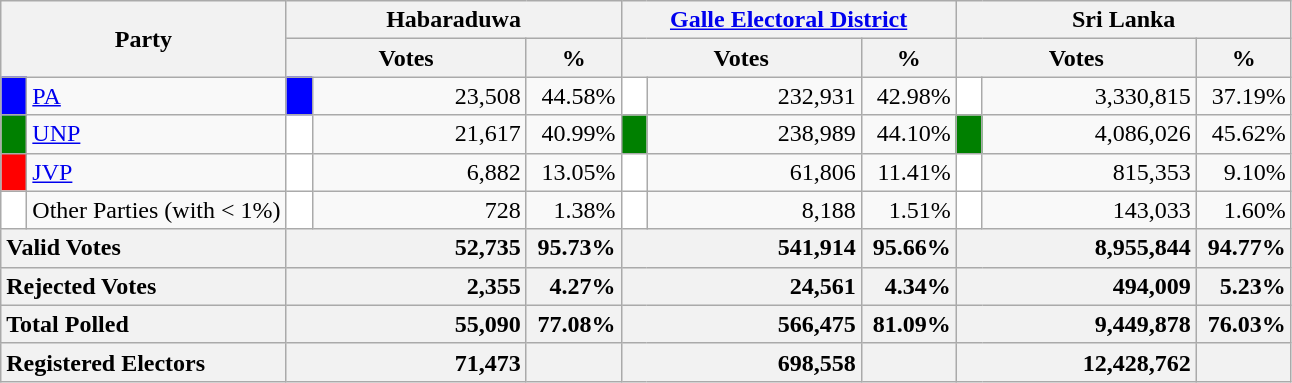<table class="wikitable">
<tr>
<th colspan="2" width="144px"rowspan="2">Party</th>
<th colspan="3" width="216px">Habaraduwa</th>
<th colspan="3" width="216px"><a href='#'>Galle Electoral District</a></th>
<th colspan="3" width="216px">Sri Lanka</th>
</tr>
<tr>
<th colspan="2" width="144px">Votes</th>
<th>%</th>
<th colspan="2" width="144px">Votes</th>
<th>%</th>
<th colspan="2" width="144px">Votes</th>
<th>%</th>
</tr>
<tr>
<td style="background-color:blue;" width="10px"></td>
<td style="text-align:left;"><a href='#'>PA</a></td>
<td style="background-color:blue;" width="10px"></td>
<td style="text-align:right;">23,508</td>
<td style="text-align:right;">44.58%</td>
<td style="background-color:white;" width="10px"></td>
<td style="text-align:right;">232,931</td>
<td style="text-align:right;">42.98%</td>
<td style="background-color:white;" width="10px"></td>
<td style="text-align:right;">3,330,815</td>
<td style="text-align:right;">37.19%</td>
</tr>
<tr>
<td style="background-color:green;" width="10px"></td>
<td style="text-align:left;"><a href='#'>UNP</a></td>
<td style="background-color:white;" width="10px"></td>
<td style="text-align:right;">21,617</td>
<td style="text-align:right;">40.99%</td>
<td style="background-color:green;" width="10px"></td>
<td style="text-align:right;">238,989</td>
<td style="text-align:right;">44.10%</td>
<td style="background-color:green;" width="10px"></td>
<td style="text-align:right;">4,086,026</td>
<td style="text-align:right;">45.62%</td>
</tr>
<tr>
<td style="background-color:red;" width="10px"></td>
<td style="text-align:left;"><a href='#'>JVP</a></td>
<td style="background-color:white;" width="10px"></td>
<td style="text-align:right;">6,882</td>
<td style="text-align:right;">13.05%</td>
<td style="background-color:white;" width="10px"></td>
<td style="text-align:right;">61,806</td>
<td style="text-align:right;">11.41%</td>
<td style="background-color:white;" width="10px"></td>
<td style="text-align:right;">815,353</td>
<td style="text-align:right;">9.10%</td>
</tr>
<tr>
<td style="background-color:white;" width="10px"></td>
<td style="text-align:left;">Other Parties (with < 1%)</td>
<td style="background-color:white;" width="10px"></td>
<td style="text-align:right;">728</td>
<td style="text-align:right;">1.38%</td>
<td style="background-color:white;" width="10px"></td>
<td style="text-align:right;">8,188</td>
<td style="text-align:right;">1.51%</td>
<td style="background-color:white;" width="10px"></td>
<td style="text-align:right;">143,033</td>
<td style="text-align:right;">1.60%</td>
</tr>
<tr>
<th colspan="2" width="144px"style="text-align:left;">Valid Votes</th>
<th style="text-align:right;"colspan="2" width="144px">52,735</th>
<th style="text-align:right;">95.73%</th>
<th style="text-align:right;"colspan="2" width="144px">541,914</th>
<th style="text-align:right;">95.66%</th>
<th style="text-align:right;"colspan="2" width="144px">8,955,844</th>
<th style="text-align:right;">94.77%</th>
</tr>
<tr>
<th colspan="2" width="144px"style="text-align:left;">Rejected Votes</th>
<th style="text-align:right;"colspan="2" width="144px">2,355</th>
<th style="text-align:right;">4.27%</th>
<th style="text-align:right;"colspan="2" width="144px">24,561</th>
<th style="text-align:right;">4.34%</th>
<th style="text-align:right;"colspan="2" width="144px">494,009</th>
<th style="text-align:right;">5.23%</th>
</tr>
<tr>
<th colspan="2" width="144px"style="text-align:left;">Total Polled</th>
<th style="text-align:right;"colspan="2" width="144px">55,090</th>
<th style="text-align:right;">77.08%</th>
<th style="text-align:right;"colspan="2" width="144px">566,475</th>
<th style="text-align:right;">81.09%</th>
<th style="text-align:right;"colspan="2" width="144px">9,449,878</th>
<th style="text-align:right;">76.03%</th>
</tr>
<tr>
<th colspan="2" width="144px"style="text-align:left;">Registered Electors</th>
<th style="text-align:right;"colspan="2" width="144px">71,473</th>
<th></th>
<th style="text-align:right;"colspan="2" width="144px">698,558</th>
<th></th>
<th style="text-align:right;"colspan="2" width="144px">12,428,762</th>
<th></th>
</tr>
</table>
